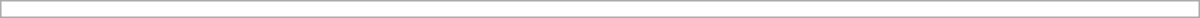<table class="collapsible uncollapsed" style="border:1px #aaa solid; width:50em; margin:0.2em auto">
<tr>
<td></td>
</tr>
<tr>
<td></td>
</tr>
</table>
